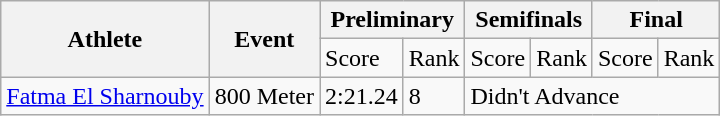<table class="wikitable">
<tr>
<th rowspan="2">Athlete</th>
<th rowspan="2">Event</th>
<th colspan="2">Preliminary</th>
<th colspan="2">Semifinals</th>
<th colspan="2">Final</th>
</tr>
<tr>
<td>Score</td>
<td>Rank</td>
<td>Score</td>
<td>Rank</td>
<td>Score</td>
<td>Rank</td>
</tr>
<tr>
<td><a href='#'>Fatma El Sharnouby</a></td>
<td>800 Meter</td>
<td>2:21.24</td>
<td>8</td>
<td colspan="4">Didn't Advance</td>
</tr>
</table>
